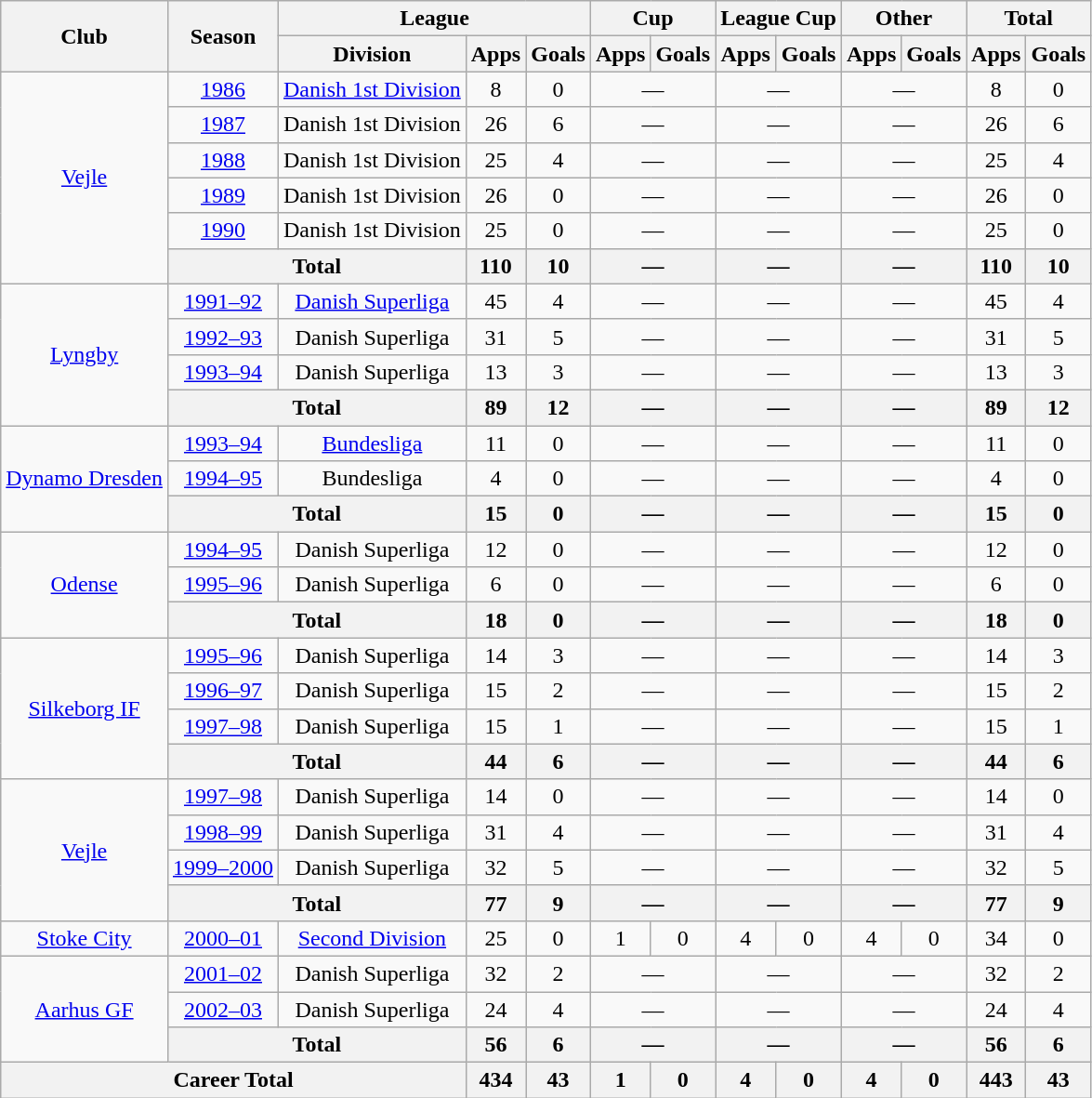<table class="wikitable" style="text-align: center;">
<tr>
<th rowspan="2">Club</th>
<th rowspan="2">Season</th>
<th colspan="3">League</th>
<th colspan="2">Cup</th>
<th colspan="2">League Cup</th>
<th colspan="2">Other</th>
<th colspan="2">Total</th>
</tr>
<tr>
<th>Division</th>
<th>Apps</th>
<th>Goals</th>
<th>Apps</th>
<th>Goals</th>
<th>Apps</th>
<th>Goals</th>
<th>Apps</th>
<th>Goals</th>
<th>Apps</th>
<th>Goals</th>
</tr>
<tr>
<td rowspan=6><a href='#'>Vejle</a></td>
<td><a href='#'>1986</a></td>
<td><a href='#'>Danish 1st Division</a></td>
<td>8</td>
<td>0</td>
<td colspan="2">—</td>
<td colspan="2">—</td>
<td colspan="2">—</td>
<td>8</td>
<td>0</td>
</tr>
<tr>
<td><a href='#'>1987</a></td>
<td>Danish 1st Division</td>
<td>26</td>
<td>6</td>
<td colspan="2">—</td>
<td colspan="2">—</td>
<td colspan="2">—</td>
<td>26</td>
<td>6</td>
</tr>
<tr>
<td><a href='#'>1988</a></td>
<td>Danish 1st Division</td>
<td>25</td>
<td>4</td>
<td colspan="2">—</td>
<td colspan="2">—</td>
<td colspan="2">—</td>
<td>25</td>
<td>4</td>
</tr>
<tr>
<td><a href='#'>1989</a></td>
<td>Danish 1st Division</td>
<td>26</td>
<td>0</td>
<td colspan="2">—</td>
<td colspan="2">—</td>
<td colspan="2">—</td>
<td>26</td>
<td>0</td>
</tr>
<tr>
<td><a href='#'>1990</a></td>
<td>Danish 1st Division</td>
<td>25</td>
<td>0</td>
<td colspan="2">—</td>
<td colspan="2">—</td>
<td colspan="2">—</td>
<td>25</td>
<td>0</td>
</tr>
<tr>
<th colspan=2>Total</th>
<th>110</th>
<th>10</th>
<th colspan="2">—</th>
<th colspan="2">—</th>
<th colspan="2">—</th>
<th>110</th>
<th>10</th>
</tr>
<tr>
<td rowspan=4><a href='#'>Lyngby</a></td>
<td><a href='#'>1991–92</a></td>
<td><a href='#'>Danish Superliga</a></td>
<td>45</td>
<td>4</td>
<td colspan="2">—</td>
<td colspan="2">—</td>
<td colspan="2">—</td>
<td>45</td>
<td>4</td>
</tr>
<tr>
<td><a href='#'>1992–93</a></td>
<td>Danish Superliga</td>
<td>31</td>
<td>5</td>
<td colspan="2">—</td>
<td colspan="2">—</td>
<td colspan="2">—</td>
<td>31</td>
<td>5</td>
</tr>
<tr>
<td><a href='#'>1993–94</a></td>
<td>Danish Superliga</td>
<td>13</td>
<td>3</td>
<td colspan="2">—</td>
<td colspan="2">—</td>
<td colspan="2">—</td>
<td>13</td>
<td>3</td>
</tr>
<tr>
<th colspan=2>Total</th>
<th>89</th>
<th>12</th>
<th colspan="2">—</th>
<th colspan="2">—</th>
<th colspan="2">—</th>
<th>89</th>
<th>12</th>
</tr>
<tr>
<td rowspan=3><a href='#'>Dynamo Dresden</a></td>
<td><a href='#'>1993–94</a></td>
<td><a href='#'>Bundesliga</a></td>
<td>11</td>
<td>0</td>
<td colspan="2">—</td>
<td colspan="2">—</td>
<td colspan="2">—</td>
<td>11</td>
<td>0</td>
</tr>
<tr>
<td><a href='#'>1994–95</a></td>
<td>Bundesliga</td>
<td>4</td>
<td>0</td>
<td colspan="2">—</td>
<td colspan="2">—</td>
<td colspan="2">—</td>
<td>4</td>
<td>0</td>
</tr>
<tr>
<th colspan=2>Total</th>
<th>15</th>
<th>0</th>
<th colspan="2">—</th>
<th colspan="2">—</th>
<th colspan="2">—</th>
<th>15</th>
<th>0</th>
</tr>
<tr>
<td rowspan=3><a href='#'>Odense</a></td>
<td><a href='#'>1994–95</a></td>
<td>Danish Superliga</td>
<td>12</td>
<td>0</td>
<td colspan="2">—</td>
<td colspan="2">—</td>
<td colspan="2">—</td>
<td>12</td>
<td>0</td>
</tr>
<tr>
<td><a href='#'>1995–96</a></td>
<td>Danish Superliga</td>
<td>6</td>
<td>0</td>
<td colspan="2">—</td>
<td colspan="2">—</td>
<td colspan="2">—</td>
<td>6</td>
<td>0</td>
</tr>
<tr>
<th colspan=2>Total</th>
<th>18</th>
<th>0</th>
<th colspan="2">—</th>
<th colspan="2">—</th>
<th colspan="2">—</th>
<th>18</th>
<th>0</th>
</tr>
<tr>
<td rowspan=4><a href='#'>Silkeborg IF</a></td>
<td><a href='#'>1995–96</a></td>
<td>Danish Superliga</td>
<td>14</td>
<td>3</td>
<td colspan="2">—</td>
<td colspan="2">—</td>
<td colspan="2">—</td>
<td>14</td>
<td>3</td>
</tr>
<tr>
<td><a href='#'>1996–97</a></td>
<td>Danish Superliga</td>
<td>15</td>
<td>2</td>
<td colspan="2">—</td>
<td colspan="2">—</td>
<td colspan="2">—</td>
<td>15</td>
<td>2</td>
</tr>
<tr>
<td><a href='#'>1997–98</a></td>
<td>Danish Superliga</td>
<td>15</td>
<td>1</td>
<td colspan="2">—</td>
<td colspan="2">—</td>
<td colspan="2">—</td>
<td>15</td>
<td>1</td>
</tr>
<tr>
<th colspan=2>Total</th>
<th>44</th>
<th>6</th>
<th colspan="2">—</th>
<th colspan="2">—</th>
<th colspan="2">—</th>
<th>44</th>
<th>6</th>
</tr>
<tr>
<td rowspan=4><a href='#'>Vejle</a></td>
<td><a href='#'>1997–98</a></td>
<td>Danish Superliga</td>
<td>14</td>
<td>0</td>
<td colspan="2">—</td>
<td colspan="2">—</td>
<td colspan="2">—</td>
<td>14</td>
<td>0</td>
</tr>
<tr>
<td><a href='#'>1998–99</a></td>
<td>Danish Superliga</td>
<td>31</td>
<td>4</td>
<td colspan="2">—</td>
<td colspan="2">—</td>
<td colspan="2">—</td>
<td>31</td>
<td>4</td>
</tr>
<tr>
<td><a href='#'>1999–2000</a></td>
<td>Danish Superliga</td>
<td>32</td>
<td>5</td>
<td colspan="2">—</td>
<td colspan="2">—</td>
<td colspan="2">—</td>
<td>32</td>
<td>5</td>
</tr>
<tr>
<th colspan=2>Total</th>
<th>77</th>
<th>9</th>
<th colspan="2">—</th>
<th colspan="2">—</th>
<th colspan="2">—</th>
<th>77</th>
<th>9</th>
</tr>
<tr>
<td><a href='#'>Stoke City</a></td>
<td><a href='#'>2000–01</a></td>
<td><a href='#'>Second Division</a></td>
<td>25</td>
<td>0</td>
<td>1</td>
<td>0</td>
<td>4</td>
<td>0</td>
<td>4</td>
<td>0</td>
<td>34</td>
<td>0</td>
</tr>
<tr>
<td rowspan=3><a href='#'>Aarhus GF</a></td>
<td><a href='#'>2001–02</a></td>
<td>Danish Superliga</td>
<td>32</td>
<td>2</td>
<td colspan="2">—</td>
<td colspan="2">—</td>
<td colspan="2">—</td>
<td>32</td>
<td>2</td>
</tr>
<tr>
<td><a href='#'>2002–03</a></td>
<td>Danish Superliga</td>
<td>24</td>
<td>4</td>
<td colspan="2">—</td>
<td colspan="2">—</td>
<td colspan="2">—</td>
<td>24</td>
<td>4</td>
</tr>
<tr>
<th colspan=2>Total</th>
<th>56</th>
<th>6</th>
<th colspan="2">—</th>
<th colspan="2">—</th>
<th colspan="2">—</th>
<th>56</th>
<th>6</th>
</tr>
<tr>
<th colspan="3">Career Total</th>
<th>434</th>
<th>43</th>
<th>1</th>
<th>0</th>
<th>4</th>
<th>0</th>
<th>4</th>
<th>0</th>
<th>443</th>
<th>43</th>
</tr>
</table>
